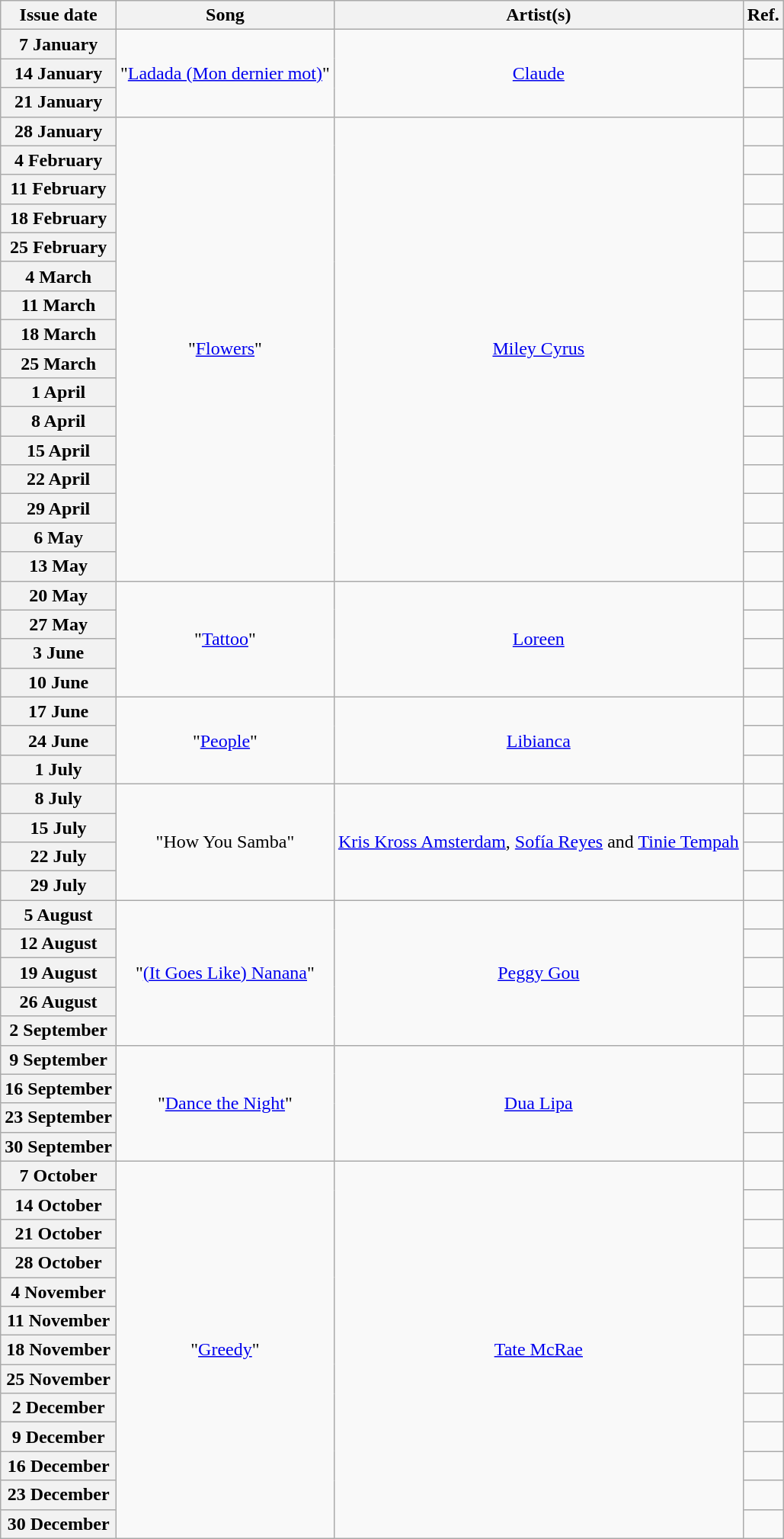<table class="wikitable plainrowheaders" style="text-align: center;">
<tr>
<th scope="col">Issue date</th>
<th scope="col">Song</th>
<th scope="col">Artist(s)</th>
<th scope="col">Ref.</th>
</tr>
<tr>
<th scope="row">7 January</th>
<td rowspan="3">"<a href='#'>Ladada (Mon dernier mot)</a>"</td>
<td rowspan="3"><a href='#'>Claude</a></td>
<td></td>
</tr>
<tr>
<th scope="row">14 January</th>
<td></td>
</tr>
<tr>
<th scope="row">21 January</th>
<td></td>
</tr>
<tr>
<th scope="row">28 January</th>
<td rowspan="16">"<a href='#'>Flowers</a>"</td>
<td rowspan="16"><a href='#'>Miley Cyrus</a></td>
<td></td>
</tr>
<tr>
<th scope="row">4 February</th>
<td></td>
</tr>
<tr>
<th scope="row">11 February</th>
<td></td>
</tr>
<tr>
<th scope="row">18 February</th>
<td></td>
</tr>
<tr>
<th scope="row">25 February</th>
<td></td>
</tr>
<tr>
<th scope="row">4 March</th>
<td></td>
</tr>
<tr>
<th scope="row">11 March</th>
<td></td>
</tr>
<tr>
<th scope="row">18 March</th>
<td></td>
</tr>
<tr>
<th scope="row">25 March</th>
<td></td>
</tr>
<tr>
<th scope="row">1 April</th>
<td></td>
</tr>
<tr>
<th scope="row">8 April</th>
<td></td>
</tr>
<tr>
<th scope="row">15 April</th>
<td></td>
</tr>
<tr>
<th scope="row">22 April</th>
<td></td>
</tr>
<tr>
<th scope="row">29 April</th>
<td></td>
</tr>
<tr>
<th scope="row">6 May</th>
<td></td>
</tr>
<tr>
<th scope="row">13 May</th>
<td></td>
</tr>
<tr>
<th scope="row">20 May</th>
<td rowspan="4">"<a href='#'>Tattoo</a>"</td>
<td rowspan="4"><a href='#'>Loreen</a></td>
<td></td>
</tr>
<tr>
<th scope="row">27 May</th>
<td></td>
</tr>
<tr>
<th scope="row">3 June</th>
<td></td>
</tr>
<tr>
<th scope="row">10 June</th>
<td></td>
</tr>
<tr>
<th scope="row">17 June</th>
<td rowspan="3">"<a href='#'>People</a>"</td>
<td rowspan="3"><a href='#'>Libianca</a></td>
<td></td>
</tr>
<tr>
<th scope="row">24 June</th>
<td></td>
</tr>
<tr>
<th scope="row">1 July</th>
<td></td>
</tr>
<tr>
<th scope="row">8 July</th>
<td rowspan="4">"How You Samba"</td>
<td rowspan="4"><a href='#'>Kris Kross Amsterdam</a>, <a href='#'>Sofía Reyes</a> and <a href='#'>Tinie Tempah</a></td>
<td></td>
</tr>
<tr>
<th scope="row">15 July</th>
<td></td>
</tr>
<tr>
<th scope="row">22 July</th>
<td></td>
</tr>
<tr>
<th scope="row">29 July</th>
<td></td>
</tr>
<tr>
<th scope="row">5 August</th>
<td rowspan="5">"<a href='#'>(It Goes Like) Nanana</a>"</td>
<td rowspan="5"><a href='#'>Peggy Gou</a></td>
<td></td>
</tr>
<tr>
<th scope="row">12 August</th>
<td></td>
</tr>
<tr>
<th scope="row">19 August</th>
<td></td>
</tr>
<tr>
<th scope="row">26 August</th>
<td></td>
</tr>
<tr>
<th scope="row">2 September</th>
<td></td>
</tr>
<tr>
<th scope="row">9 September</th>
<td rowspan="4">"<a href='#'>Dance the Night</a>"</td>
<td rowspan="4"><a href='#'>Dua Lipa</a></td>
<td></td>
</tr>
<tr>
<th scope="row">16 September</th>
<td></td>
</tr>
<tr>
<th scope="row">23 September</th>
<td></td>
</tr>
<tr>
<th scope="row">30 September</th>
<td></td>
</tr>
<tr>
<th scope="row">7 October</th>
<td rowspan="13">"<a href='#'>Greedy</a>"</td>
<td rowspan="13"><a href='#'>Tate McRae</a></td>
<td></td>
</tr>
<tr>
<th scope="row">14 October</th>
<td></td>
</tr>
<tr>
<th scope="row">21 October</th>
<td></td>
</tr>
<tr>
<th scope="row">28 October</th>
<td></td>
</tr>
<tr>
<th scope="row">4 November</th>
<td></td>
</tr>
<tr>
<th scope="row">11 November</th>
<td></td>
</tr>
<tr>
<th scope="row">18 November</th>
<td></td>
</tr>
<tr>
<th scope="row">25 November</th>
<td></td>
</tr>
<tr>
<th scope="row">2 December</th>
<td></td>
</tr>
<tr>
<th scope="row">9 December</th>
<td></td>
</tr>
<tr>
<th scope="row">16 December</th>
<td></td>
</tr>
<tr>
<th scope="row">23 December</th>
<td></td>
</tr>
<tr>
<th scope="row">30 December</th>
<td></td>
</tr>
</table>
